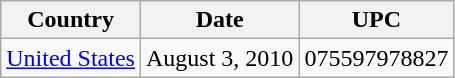<table class="wikitable">
<tr>
<th>Country</th>
<th>Date</th>
<th>UPC</th>
</tr>
<tr>
<td><a href='#'>United States</a></td>
<td>August 3, 2010</td>
<td>075597978827</td>
</tr>
</table>
